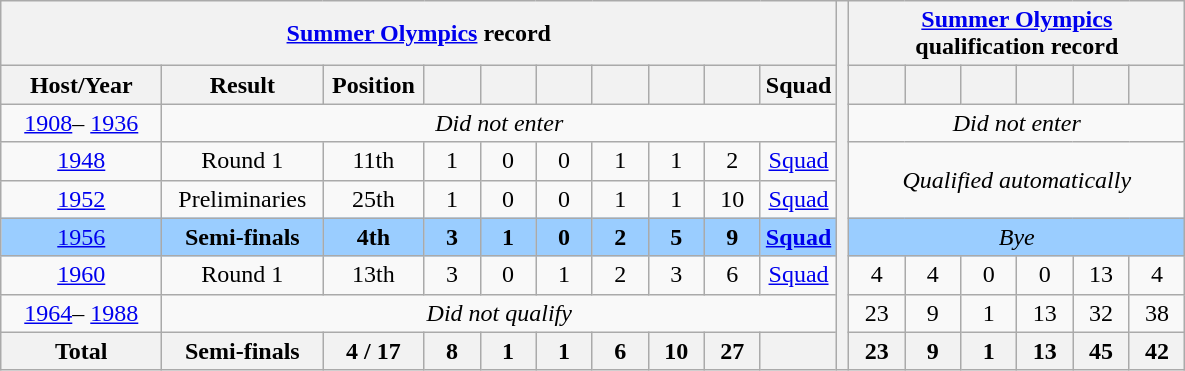<table class="wikitable" style="text-align: center">
<tr>
<th colspan=10><a href='#'>Summer Olympics</a> record</th>
<th rowspan="9" style="width:1%;"></th>
<th colspan=6><a href='#'>Summer Olympics</a> qualification record</th>
</tr>
<tr>
<th style="width:100px;">Host/Year</th>
<th style="width:100px;">Result</th>
<th style="width:60px;">Position</th>
<th style="width:30px;"></th>
<th style="width:30px;"></th>
<th style="width:30px;"></th>
<th style="width:30px;"></th>
<th style="width:30px;"></th>
<th style="width:30px;"></th>
<th style="width:30px;">Squad</th>
<th style="width:30px;"></th>
<th style="width:30px;"></th>
<th style="width:30px;"></th>
<th style="width:30px;"></th>
<th style="width:30px;"></th>
<th style="width:30px;"></th>
</tr>
<tr>
<td> <a href='#'>1908</a>– <a href='#'>1936</a></td>
<td colspan="9"><em>Did not enter</em></td>
<td colspan="6"><em>Did not enter</em></td>
</tr>
<tr>
<td> <a href='#'>1948</a></td>
<td>Round 1</td>
<td>11th</td>
<td>1</td>
<td>0</td>
<td>0</td>
<td>1</td>
<td>1</td>
<td>2</td>
<td><a href='#'>Squad</a></td>
<td colspan=6 rowspan=2><em>Qualified automatically</em></td>
</tr>
<tr>
<td> <a href='#'>1952</a></td>
<td>Preliminaries</td>
<td>25th</td>
<td>1</td>
<td>0</td>
<td>0</td>
<td>1</td>
<td>1</td>
<td>10</td>
<td><a href='#'>Squad</a></td>
</tr>
<tr style="background:#9acdff;">
<td> <a href='#'>1956</a></td>
<td><strong>Semi-finals</strong></td>
<td><strong>4th</strong></td>
<td><strong>3</strong></td>
<td><strong>1</strong></td>
<td><strong>0</strong></td>
<td><strong>2</strong></td>
<td><strong>5</strong></td>
<td><strong>9</strong></td>
<td><strong><a href='#'>Squad</a></strong></td>
<td colspan=6><em>Bye</em></td>
</tr>
<tr>
<td> <a href='#'>1960</a></td>
<td>Round 1</td>
<td>13th</td>
<td>3</td>
<td>0</td>
<td>1</td>
<td>2</td>
<td>3</td>
<td>6</td>
<td><a href='#'>Squad</a></td>
<td>4</td>
<td>4</td>
<td>0</td>
<td>0</td>
<td>13</td>
<td>4</td>
</tr>
<tr>
<td> <a href='#'>1964</a>– <a href='#'>1988</a></td>
<td colspan="9"><em>Did not qualify</em></td>
<td>23</td>
<td>9</td>
<td>1</td>
<td>13</td>
<td>32</td>
<td>38</td>
</tr>
<tr>
<th>Total</th>
<th>Semi-finals</th>
<th>4 / 17</th>
<th>8</th>
<th>1</th>
<th>1</th>
<th>6</th>
<th>10</th>
<th>27</th>
<th></th>
<th>23</th>
<th>9</th>
<th>1</th>
<th>13</th>
<th>45</th>
<th>42</th>
</tr>
</table>
